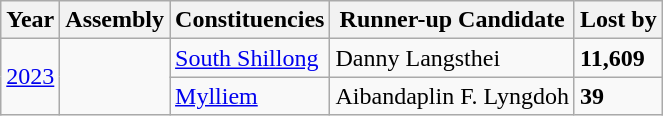<table class="wikitable">
<tr>
<th>Year</th>
<th>Assembly</th>
<th>Constituencies</th>
<th>Runner-up Candidate</th>
<th>Lost by</th>
</tr>
<tr>
<td rowspan="2"><a href='#'>2023</a></td>
<td rowspan="2"></td>
<td><a href='#'>South Shillong</a></td>
<td>Danny Langsthei</td>
<td><strong>11,609</strong></td>
</tr>
<tr>
<td><a href='#'>Mylliem</a></td>
<td>Aibandaplin F. Lyngdoh</td>
<td><strong>39</strong></td>
</tr>
</table>
